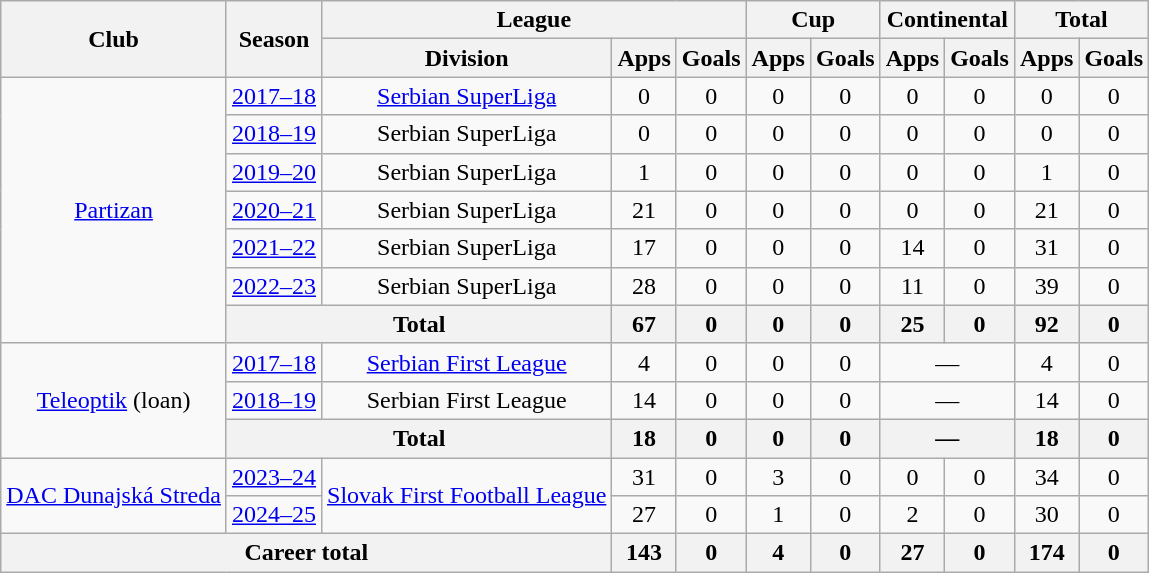<table class="wikitable" style="text-align:center">
<tr>
<th rowspan="2">Club</th>
<th rowspan="2">Season</th>
<th colspan="3">League</th>
<th colspan="2">Cup</th>
<th colspan="2">Continental</th>
<th colspan="2">Total</th>
</tr>
<tr>
<th>Division</th>
<th>Apps</th>
<th>Goals</th>
<th>Apps</th>
<th>Goals</th>
<th>Apps</th>
<th>Goals</th>
<th>Apps</th>
<th>Goals</th>
</tr>
<tr>
<td rowspan="7"><a href='#'>Partizan</a></td>
<td><a href='#'>2017–18</a></td>
<td><a href='#'>Serbian SuperLiga</a></td>
<td>0</td>
<td>0</td>
<td>0</td>
<td>0</td>
<td>0</td>
<td>0</td>
<td>0</td>
<td>0</td>
</tr>
<tr>
<td><a href='#'>2018–19</a></td>
<td>Serbian SuperLiga</td>
<td>0</td>
<td>0</td>
<td>0</td>
<td>0</td>
<td>0</td>
<td>0</td>
<td>0</td>
<td>0</td>
</tr>
<tr>
<td><a href='#'>2019–20</a></td>
<td>Serbian SuperLiga</td>
<td>1</td>
<td>0</td>
<td>0</td>
<td>0</td>
<td>0</td>
<td>0</td>
<td>1</td>
<td>0</td>
</tr>
<tr>
<td><a href='#'>2020–21</a></td>
<td>Serbian SuperLiga</td>
<td>21</td>
<td>0</td>
<td>0</td>
<td>0</td>
<td>0</td>
<td>0</td>
<td>21</td>
<td>0</td>
</tr>
<tr>
<td><a href='#'>2021–22</a></td>
<td>Serbian SuperLiga</td>
<td>17</td>
<td>0</td>
<td>0</td>
<td>0</td>
<td>14</td>
<td>0</td>
<td>31</td>
<td>0</td>
</tr>
<tr>
<td><a href='#'>2022–23</a></td>
<td>Serbian SuperLiga</td>
<td>28</td>
<td>0</td>
<td>0</td>
<td>0</td>
<td>11</td>
<td>0</td>
<td>39</td>
<td>0</td>
</tr>
<tr>
<th colspan="2">Total</th>
<th>67</th>
<th>0</th>
<th>0</th>
<th>0</th>
<th>25</th>
<th>0</th>
<th>92</th>
<th>0</th>
</tr>
<tr>
<td rowspan="3"><a href='#'>Teleoptik</a> (loan)</td>
<td><a href='#'>2017–18</a></td>
<td><a href='#'>Serbian First League</a></td>
<td>4</td>
<td>0</td>
<td>0</td>
<td>0</td>
<td colspan="2">—</td>
<td>4</td>
<td>0</td>
</tr>
<tr>
<td><a href='#'>2018–19</a></td>
<td>Serbian First League</td>
<td>14</td>
<td>0</td>
<td>0</td>
<td>0</td>
<td colspan="2">—</td>
<td>14</td>
<td>0</td>
</tr>
<tr>
<th colspan="2">Total</th>
<th>18</th>
<th>0</th>
<th>0</th>
<th>0</th>
<th colspan="2">—</th>
<th>18</th>
<th>0</th>
</tr>
<tr>
<td rowspan="2"><a href='#'>DAC Dunajská Streda</a></td>
<td><a href='#'>2023–24</a></td>
<td rowspan="2"><a href='#'>Slovak First Football League</a></td>
<td>31</td>
<td>0</td>
<td>3</td>
<td>0</td>
<td>0</td>
<td>0</td>
<td>34</td>
<td>0</td>
</tr>
<tr>
<td><a href='#'>2024–25</a></td>
<td>27</td>
<td>0</td>
<td>1</td>
<td>0</td>
<td>2</td>
<td>0</td>
<td>30</td>
<td>0</td>
</tr>
<tr>
<th colspan="3">Career total</th>
<th>143</th>
<th>0</th>
<th>4</th>
<th>0</th>
<th>27</th>
<th>0</th>
<th>174</th>
<th>0</th>
</tr>
</table>
